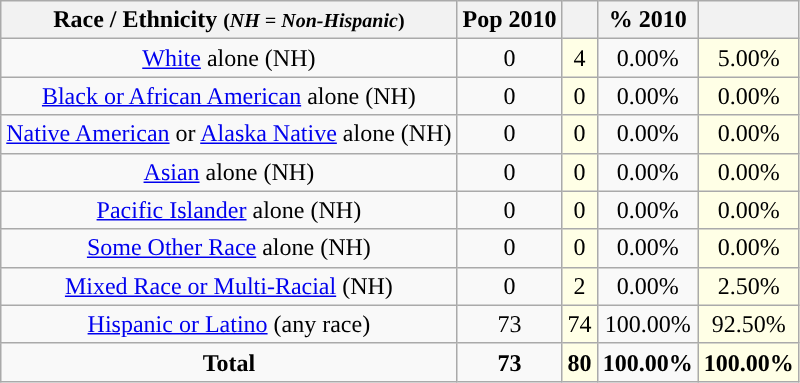<table class="wikitable" style="text-align:center;">
<tr>
<th>Race / Ethnicity <small>(<em>NH = Non-Hispanic</em>)</small></th>
<th>Pop 2010</th>
<th></th>
<th>% 2010</th>
<th></th>
</tr>
<tr>
<td><a href='#'>White</a> alone (NH)</td>
<td>0</td>
<td style='background: #ffffe6;'>4</td>
<td>0.00%</td>
<td style='background: #ffffe6;'>5.00%</td>
</tr>
<tr>
<td><a href='#'>Black or African American</a> alone (NH)</td>
<td>0</td>
<td style='background: #ffffe6;'>0</td>
<td>0.00%</td>
<td style='background: #ffffe6;'>0.00%</td>
</tr>
<tr>
<td><a href='#'>Native American</a> or <a href='#'>Alaska Native</a> alone (NH)</td>
<td>0</td>
<td style='background: #ffffe6;'>0</td>
<td>0.00%</td>
<td style='background: #ffffe6;'>0.00%</td>
</tr>
<tr>
<td><a href='#'>Asian</a> alone (NH)</td>
<td>0</td>
<td style='background: #ffffe6;'>0</td>
<td>0.00%</td>
<td style='background: #ffffe6;'>0.00%</td>
</tr>
<tr>
<td><a href='#'>Pacific Islander</a> alone (NH)</td>
<td>0</td>
<td style='background: #ffffe6;'>0</td>
<td>0.00%</td>
<td style='background: #ffffe6;'>0.00%</td>
</tr>
<tr>
<td><a href='#'>Some Other Race</a> alone (NH)</td>
<td>0</td>
<td style='background: #ffffe6;'>0</td>
<td>0.00%</td>
<td style='background: #ffffe6;'>0.00%</td>
</tr>
<tr>
<td><a href='#'>Mixed Race or Multi-Racial</a> (NH)</td>
<td>0</td>
<td style='background: #ffffe6;'>2</td>
<td>0.00%</td>
<td style='background: #ffffe6;'>2.50%</td>
</tr>
<tr>
<td><a href='#'>Hispanic or Latino</a> (any race)</td>
<td>73</td>
<td style='background: #ffffe6;'>74</td>
<td>100.00%</td>
<td style='background: #ffffe6;'>92.50%</td>
</tr>
<tr>
<td><strong>Total</strong></td>
<td><strong>73</strong></td>
<td style='background: #ffffe6;'><strong>80</strong></td>
<td><strong>100.00%</strong></td>
<td style='background: #ffffe6;'><strong>100.00%</strong></td>
</tr>
</table>
